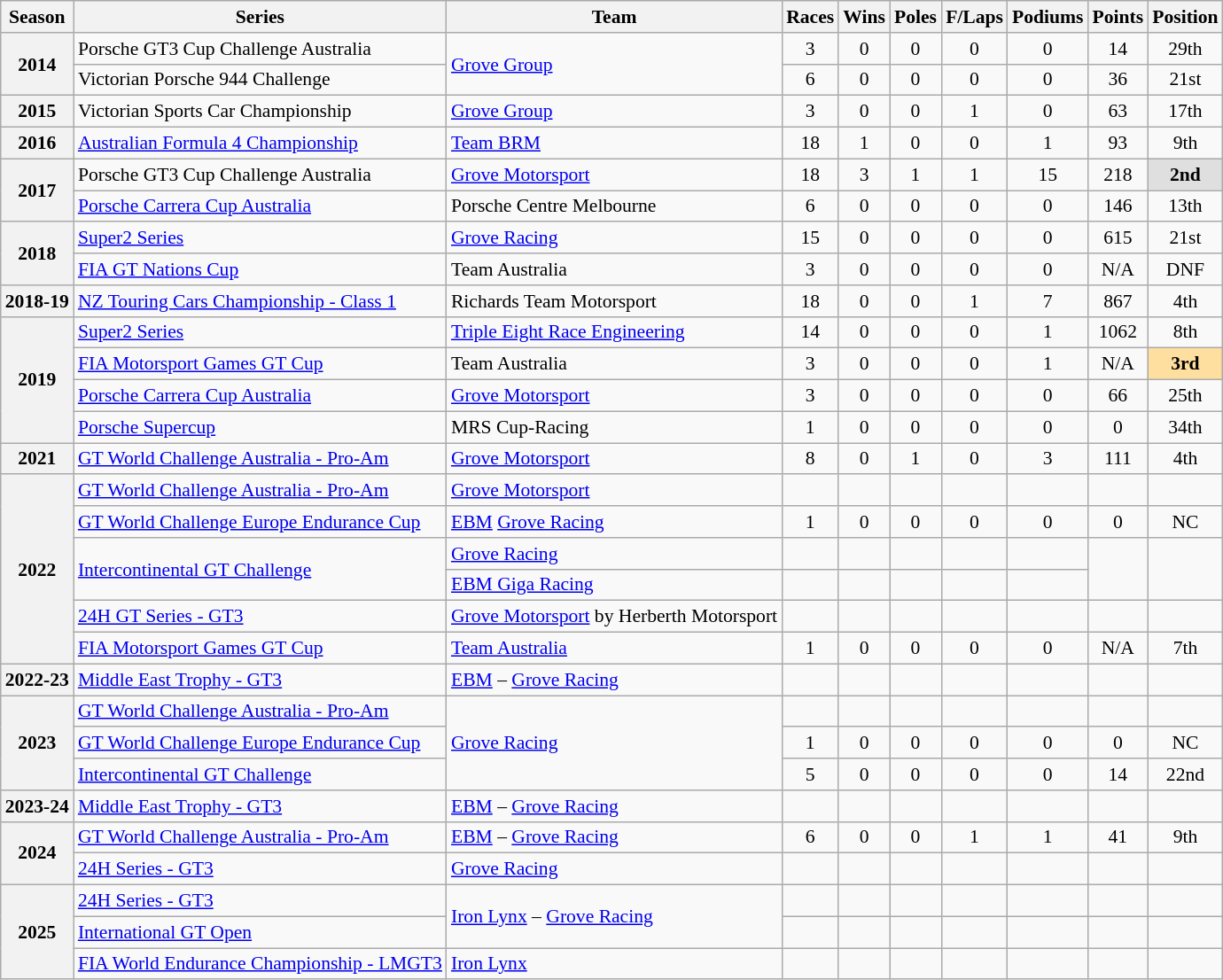<table class="wikitable" style="font-size: 90%; text-align:center">
<tr>
<th>Season</th>
<th>Series</th>
<th>Team</th>
<th>Races</th>
<th>Wins</th>
<th>Poles</th>
<th>F/Laps</th>
<th>Podiums</th>
<th>Points</th>
<th>Position</th>
</tr>
<tr>
<th rowspan=2>2014</th>
<td align=left>Porsche GT3 Cup Challenge Australia</td>
<td rowspan="2" align=left><a href='#'>Grove Group</a></td>
<td>3</td>
<td>0</td>
<td>0</td>
<td>0</td>
<td>0</td>
<td>14</td>
<td>29th</td>
</tr>
<tr>
<td align=left>Victorian Porsche 944 Challenge</td>
<td>6</td>
<td>0</td>
<td>0</td>
<td>0</td>
<td>0</td>
<td>36</td>
<td>21st</td>
</tr>
<tr>
<th>2015</th>
<td align=left>Victorian Sports Car Championship</td>
<td align=left><a href='#'>Grove Group</a></td>
<td>3</td>
<td>0</td>
<td>0</td>
<td>1</td>
<td>0</td>
<td>63</td>
<td>17th</td>
</tr>
<tr>
<th>2016</th>
<td align=left><a href='#'>Australian Formula 4 Championship</a></td>
<td align=left><a href='#'>Team BRM</a></td>
<td>18</td>
<td>1</td>
<td>0</td>
<td>0</td>
<td>1</td>
<td>93</td>
<td>9th</td>
</tr>
<tr>
<th rowspan="2">2017</th>
<td align=left>Porsche GT3 Cup Challenge Australia</td>
<td align=left><a href='#'>Grove Motorsport</a></td>
<td>18</td>
<td>3</td>
<td>1</td>
<td>1</td>
<td>15</td>
<td>218</td>
<td style="background:#dfdfdf;"><strong>2nd</strong></td>
</tr>
<tr>
<td align=left><a href='#'>Porsche Carrera Cup Australia</a></td>
<td align=left>Porsche Centre Melbourne</td>
<td>6</td>
<td>0</td>
<td>0</td>
<td>0</td>
<td>0</td>
<td>146</td>
<td>13th</td>
</tr>
<tr>
<th rowspan="2">2018</th>
<td align=left><a href='#'>Super2 Series</a></td>
<td align=left><a href='#'>Grove Racing</a></td>
<td>15</td>
<td>0</td>
<td>0</td>
<td>0</td>
<td>0</td>
<td>615</td>
<td>21st</td>
</tr>
<tr>
<td align=left><a href='#'>FIA GT Nations Cup</a></td>
<td align=left>Team Australia</td>
<td>3</td>
<td>0</td>
<td>0</td>
<td>0</td>
<td>0</td>
<td>N/A</td>
<td>DNF</td>
</tr>
<tr>
<th>2018-19</th>
<td align=left><a href='#'>NZ Touring Cars Championship - Class 1</a></td>
<td align=left>Richards Team Motorsport</td>
<td>18</td>
<td>0</td>
<td>0</td>
<td>1</td>
<td>7</td>
<td>867</td>
<td>4th</td>
</tr>
<tr>
<th rowspan="4">2019</th>
<td align=left><a href='#'>Super2 Series</a></td>
<td align=left><a href='#'>Triple Eight Race Engineering</a></td>
<td>14</td>
<td>0</td>
<td>0</td>
<td>0</td>
<td>1</td>
<td>1062</td>
<td>8th</td>
</tr>
<tr>
<td align=left><a href='#'>FIA Motorsport Games GT Cup</a></td>
<td align=left>Team Australia</td>
<td>3</td>
<td>0</td>
<td>0</td>
<td>0</td>
<td>1</td>
<td>N/A</td>
<td style="background:#ffdf9f;"><strong>3rd</strong></td>
</tr>
<tr>
<td align=left><a href='#'>Porsche Carrera Cup Australia</a></td>
<td align=left><a href='#'>Grove Motorsport</a></td>
<td>3</td>
<td>0</td>
<td>0</td>
<td>0</td>
<td>0</td>
<td>66</td>
<td>25th</td>
</tr>
<tr>
<td align=left><a href='#'>Porsche Supercup</a></td>
<td align=left>MRS Cup-Racing</td>
<td>1</td>
<td>0</td>
<td>0</td>
<td>0</td>
<td>0</td>
<td>0</td>
<td>34th</td>
</tr>
<tr>
<th>2021</th>
<td align=left><a href='#'>GT World Challenge Australia - Pro-Am</a></td>
<td align=left><a href='#'>Grove Motorsport</a></td>
<td>8</td>
<td>0</td>
<td>1</td>
<td>0</td>
<td>3</td>
<td>111</td>
<td>4th</td>
</tr>
<tr>
<th rowspan="6">2022</th>
<td align=left><a href='#'>GT World Challenge Australia - Pro-Am</a></td>
<td align=left><a href='#'>Grove Motorsport</a></td>
<td></td>
<td></td>
<td></td>
<td></td>
<td></td>
<td></td>
<td></td>
</tr>
<tr>
<td align=left><a href='#'>GT World Challenge Europe Endurance Cup</a></td>
<td align=left><a href='#'>EBM</a> <a href='#'>Grove Racing</a></td>
<td>1</td>
<td>0</td>
<td>0</td>
<td>0</td>
<td>0</td>
<td>0</td>
<td>NC</td>
</tr>
<tr>
<td rowspan="2" align="left"><a href='#'>Intercontinental GT Challenge</a></td>
<td align=left><a href='#'>Grove Racing</a></td>
<td></td>
<td></td>
<td></td>
<td></td>
<td></td>
<td rowspan="2"></td>
<td rowspan="2"></td>
</tr>
<tr>
<td align=left><a href='#'>EBM Giga Racing</a></td>
<td></td>
<td></td>
<td></td>
<td></td>
<td></td>
</tr>
<tr>
<td align=left><a href='#'>24H GT Series - GT3</a></td>
<td align=left><a href='#'>Grove Motorsport</a> by Herberth Motorsport</td>
<td></td>
<td></td>
<td></td>
<td></td>
<td></td>
<td></td>
<td></td>
</tr>
<tr>
<td align=left><a href='#'>FIA Motorsport Games GT Cup</a></td>
<td align=left><a href='#'>Team Australia</a></td>
<td>1</td>
<td>0</td>
<td>0</td>
<td>0</td>
<td>0</td>
<td>N/A</td>
<td>7th</td>
</tr>
<tr>
<th>2022-23</th>
<td align=left><a href='#'>Middle East Trophy - GT3</a></td>
<td align=left><a href='#'>EBM</a> – <a href='#'>Grove Racing</a></td>
<td></td>
<td></td>
<td></td>
<td></td>
<td></td>
<td></td>
<td></td>
</tr>
<tr>
<th rowspan="3">2023</th>
<td align=left><a href='#'>GT World Challenge Australia - Pro-Am</a></td>
<td rowspan="3" align="left"><a href='#'>Grove Racing</a></td>
<td></td>
<td></td>
<td></td>
<td></td>
<td></td>
<td></td>
<td></td>
</tr>
<tr>
<td align=left><a href='#'>GT World Challenge Europe Endurance Cup</a></td>
<td>1</td>
<td>0</td>
<td>0</td>
<td>0</td>
<td>0</td>
<td>0</td>
<td>NC</td>
</tr>
<tr>
<td align="left"><a href='#'>Intercontinental GT Challenge</a></td>
<td>5</td>
<td>0</td>
<td>0</td>
<td>0</td>
<td>0</td>
<td>14</td>
<td>22nd</td>
</tr>
<tr>
<th>2023-24</th>
<td align=left><a href='#'>Middle East Trophy - GT3</a></td>
<td align=left><a href='#'>EBM</a> – <a href='#'>Grove Racing</a></td>
<td></td>
<td></td>
<td></td>
<td></td>
<td></td>
<td></td>
<td></td>
</tr>
<tr>
<th rowspan="2">2024</th>
<td align=left><a href='#'>GT World Challenge Australia - Pro-Am</a></td>
<td align=left><a href='#'>EBM</a> – <a href='#'>Grove Racing</a></td>
<td>6</td>
<td>0</td>
<td>0</td>
<td>1</td>
<td>1</td>
<td>41</td>
<td>9th</td>
</tr>
<tr>
<td align=left><a href='#'>24H Series - GT3</a></td>
<td align=left><a href='#'>Grove Racing</a></td>
<td></td>
<td></td>
<td></td>
<td></td>
<td></td>
<td></td>
<td></td>
</tr>
<tr>
<th rowspan="3">2025</th>
<td align=left><a href='#'>24H Series - GT3</a></td>
<td rowspan="2" align="left"><a href='#'>Iron Lynx</a> – <a href='#'>Grove Racing</a></td>
<td></td>
<td></td>
<td></td>
<td></td>
<td></td>
<td></td>
<td></td>
</tr>
<tr>
<td align=left><a href='#'>International GT Open</a></td>
<td></td>
<td></td>
<td></td>
<td></td>
<td></td>
<td></td>
<td></td>
</tr>
<tr>
<td align="left"><a href='#'>FIA World Endurance Championship - LMGT3</a></td>
<td align="left"><a href='#'>Iron Lynx</a></td>
<td></td>
<td></td>
<td></td>
<td></td>
<td></td>
<td></td>
<td></td>
</tr>
</table>
